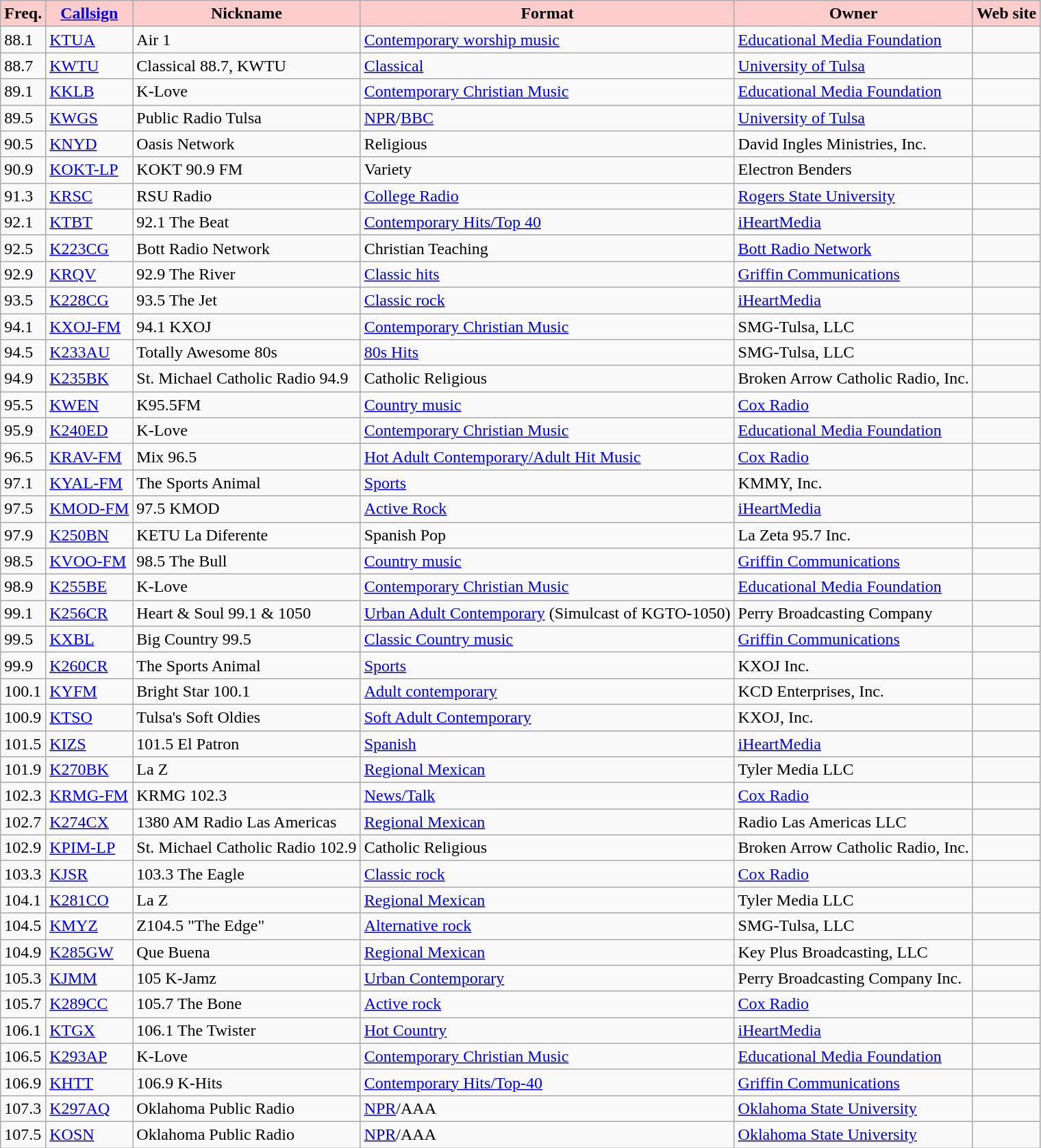<table class="wikitable sortable" border="1">
<tr>
<th style="background:#ffcccc;"><strong>Freq.</strong></th>
<th style="background:#ffcccc;"><strong><a href='#'>Callsign</a></strong></th>
<th style="background:#ffcccc;"><strong>Nickname</strong></th>
<th style="background:#ffcccc;"><strong>Format</strong></th>
<th style="background:#ffcccc;"><strong>Owner</strong></th>
<th style="background:#ffcccc;"><strong>Web site</strong></th>
</tr>
<tr>
<td>88.1</td>
<td><a href='#'>KTUA</a></td>
<td>Air 1</td>
<td><a href='#'>Contemporary worship music</a></td>
<td><a href='#'>Educational Media Foundation</a></td>
<td></td>
</tr>
<tr>
<td>88.7</td>
<td><a href='#'>KWTU</a></td>
<td>Classical 88.7, KWTU</td>
<td><a href='#'>Classical</a></td>
<td><a href='#'>University of Tulsa</a></td>
<td></td>
</tr>
<tr>
<td>89.1</td>
<td><a href='#'>KKLB</a></td>
<td>K-Love</td>
<td><a href='#'>Contemporary Christian Music</a></td>
<td><a href='#'>Educational Media Foundation</a></td>
<td></td>
</tr>
<tr>
<td>89.5</td>
<td><a href='#'>KWGS</a></td>
<td>Public Radio Tulsa</td>
<td><a href='#'>NPR</a>/<a href='#'>BBC</a></td>
<td><a href='#'>University of Tulsa</a></td>
<td></td>
</tr>
<tr>
<td>90.5</td>
<td><a href='#'>KNYD</a></td>
<td>Oasis Network</td>
<td>Religious</td>
<td>David Ingles Ministries, Inc.</td>
<td></td>
</tr>
<tr>
<td>90.9</td>
<td><a href='#'>KOKT-LP</a></td>
<td>KOKT 90.9 FM</td>
<td>Variety</td>
<td>Electron Benders</td>
<td></td>
</tr>
<tr>
<td>91.3</td>
<td><a href='#'>KRSC</a></td>
<td>RSU Radio</td>
<td><a href='#'>College Radio</a></td>
<td><a href='#'>Rogers State University</a></td>
<td></td>
</tr>
<tr>
<td>92.1</td>
<td><a href='#'>KTBT</a></td>
<td>92.1 The Beat</td>
<td><a href='#'>Contemporary Hits/Top 40</a></td>
<td><a href='#'>iHeartMedia</a></td>
<td></td>
</tr>
<tr>
<td>92.5</td>
<td><a href='#'>K223CG</a></td>
<td>Bott Radio Network</td>
<td>Christian Teaching</td>
<td><a href='#'>Bott Radio Network</a></td>
<td></td>
</tr>
<tr>
<td>92.9</td>
<td><a href='#'>KRQV</a></td>
<td>92.9 The River</td>
<td><a href='#'>Classic hits</a></td>
<td><a href='#'>Griffin Communications</a></td>
<td></td>
</tr>
<tr>
<td>93.5</td>
<td><a href='#'>K228CG</a></td>
<td>93.5 The Jet</td>
<td><a href='#'>Classic rock</a></td>
<td><a href='#'>iHeartMedia</a></td>
<td></td>
</tr>
<tr>
<td>94.1</td>
<td><a href='#'>KXOJ-FM</a></td>
<td>94.1 KXOJ</td>
<td><a href='#'>Contemporary Christian Music</a></td>
<td>SMG-Tulsa, LLC</td>
<td></td>
</tr>
<tr>
<td>94.5</td>
<td><a href='#'>K233AU</a></td>
<td>Totally Awesome 80s</td>
<td><a href='#'>80s Hits</a></td>
<td>SMG-Tulsa, LLC</td>
<td></td>
</tr>
<tr>
<td>94.9</td>
<td><a href='#'>K235BK</a></td>
<td>St. Michael Catholic Radio 94.9</td>
<td>Catholic Religious</td>
<td>Broken Arrow Catholic Radio, Inc.</td>
<td></td>
</tr>
<tr>
<td>95.5</td>
<td><a href='#'>KWEN</a></td>
<td>K95.5FM</td>
<td><a href='#'>Country music</a></td>
<td><a href='#'>Cox Radio</a></td>
<td></td>
</tr>
<tr>
<td>95.9</td>
<td><a href='#'>K240ED</a></td>
<td>K-Love</td>
<td><a href='#'>Contemporary Christian Music</a></td>
<td><a href='#'>Educational Media Foundation</a></td>
<td></td>
</tr>
<tr>
<td>96.5</td>
<td><a href='#'>KRAV-FM</a></td>
<td>Mix 96.5</td>
<td><a href='#'>Hot Adult Contemporary/Adult Hit Music</a></td>
<td><a href='#'>Cox Radio</a></td>
<td></td>
</tr>
<tr>
<td>97.1</td>
<td><a href='#'>KYAL-FM</a></td>
<td>The Sports Animal</td>
<td><a href='#'>Sports</a></td>
<td>KMMY, Inc.</td>
<td></td>
</tr>
<tr>
<td>97.5</td>
<td><a href='#'>KMOD-FM</a></td>
<td>97.5 KMOD</td>
<td><a href='#'>Active Rock</a></td>
<td><a href='#'>iHeartMedia</a></td>
<td></td>
</tr>
<tr>
<td>97.9</td>
<td><a href='#'>K250BN</a></td>
<td>KETU La Diferente</td>
<td>Spanish Pop</td>
<td>La Zeta 95.7 Inc.</td>
<td></td>
</tr>
<tr>
<td>98.5</td>
<td><a href='#'>KVOO-FM</a></td>
<td>98.5 The Bull</td>
<td><a href='#'>Country music</a></td>
<td><a href='#'>Griffin Communications</a></td>
<td></td>
</tr>
<tr>
<td>98.9</td>
<td><a href='#'>K255BE</a></td>
<td>K-Love</td>
<td><a href='#'>Contemporary Christian Music</a></td>
<td><a href='#'>Educational Media Foundation</a></td>
<td></td>
</tr>
<tr>
<td>99.1</td>
<td><a href='#'>K256CR</a></td>
<td>Heart & Soul 99.1 & 1050</td>
<td><a href='#'>Urban Adult Contemporary</a> (Simulcast of KGTO-1050)</td>
<td>Perry Broadcasting Company</td>
<td></td>
</tr>
<tr>
<td>99.5</td>
<td><a href='#'>KXBL</a></td>
<td>Big Country 99.5</td>
<td><a href='#'>Classic Country music</a></td>
<td><a href='#'>Griffin Communications</a></td>
<td></td>
</tr>
<tr>
<td>99.9</td>
<td><a href='#'>K260CR</a></td>
<td>The Sports Animal</td>
<td><a href='#'>Sports</a></td>
<td>KXOJ Inc.</td>
<td></td>
</tr>
<tr>
<td>100.1</td>
<td><a href='#'>KYFM</a></td>
<td>Bright Star 100.1</td>
<td><a href='#'>Adult contemporary</a></td>
<td>KCD Enterprises, Inc.</td>
<td></td>
</tr>
<tr>
<td>100.9</td>
<td><a href='#'>KTSO</a></td>
<td>Tulsa's Soft Oldies</td>
<td><a href='#'>Soft Adult Contemporary</a></td>
<td>KXOJ, Inc.</td>
<td></td>
</tr>
<tr>
<td>101.5</td>
<td><a href='#'>KIZS</a></td>
<td>101.5 El Patron</td>
<td><a href='#'>Spanish</a></td>
<td><a href='#'>iHeartMedia</a></td>
<td></td>
</tr>
<tr>
<td>101.9</td>
<td><a href='#'>K270BK</a></td>
<td>La Z</td>
<td><a href='#'>Regional Mexican</a></td>
<td>Tyler Media LLC</td>
<td></td>
</tr>
<tr>
<td>102.3</td>
<td><a href='#'>KRMG-FM</a></td>
<td>KRMG 102.3</td>
<td><a href='#'>News/Talk</a></td>
<td><a href='#'>Cox Radio</a></td>
<td></td>
</tr>
<tr>
<td>102.7</td>
<td><a href='#'>K274CX</a></td>
<td>1380 AM Radio Las Americas</td>
<td><a href='#'>Regional Mexican</a></td>
<td>Radio Las Americas LLC</td>
<td></td>
</tr>
<tr>
<td>102.9</td>
<td><a href='#'>KPIM-LP</a></td>
<td>St. Michael Catholic Radio 102.9</td>
<td>Catholic Religious</td>
<td>Broken Arrow Catholic Radio, Inc.</td>
<td></td>
</tr>
<tr>
<td>103.3</td>
<td><a href='#'>KJSR</a></td>
<td>103.3 The Eagle</td>
<td><a href='#'>Classic rock</a></td>
<td><a href='#'>Cox Radio</a></td>
<td></td>
</tr>
<tr>
<td>104.1</td>
<td><a href='#'>K281CO</a></td>
<td>La Z</td>
<td><a href='#'>Regional Mexican</a></td>
<td>Tyler Media LLC</td>
<td></td>
</tr>
<tr>
<td>104.5</td>
<td><a href='#'>KMYZ</a></td>
<td>Z104.5 "The Edge"</td>
<td><a href='#'>Alternative rock</a></td>
<td>SMG-Tulsa, LLC</td>
<td></td>
</tr>
<tr>
<td>104.9</td>
<td><a href='#'>K285GW</a></td>
<td>Que Buena</td>
<td><a href='#'>Regional Mexican</a></td>
<td>Key Plus Broadcasting, LLC</td>
<td></td>
</tr>
<tr>
<td>105.3</td>
<td><a href='#'>KJMM</a></td>
<td>105 K-Jamz</td>
<td><a href='#'>Urban Contemporary</a></td>
<td>Perry Broadcasting Company Inc.</td>
<td></td>
</tr>
<tr>
<td>105.7</td>
<td><a href='#'>K289CC</a></td>
<td>105.7 The Bone</td>
<td><a href='#'>Active rock</a></td>
<td><a href='#'>Cox Radio</a></td>
<td></td>
</tr>
<tr>
<td>106.1</td>
<td><a href='#'>KTGX</a></td>
<td>106.1 The Twister</td>
<td><a href='#'>Hot Country</a></td>
<td><a href='#'>iHeartMedia</a></td>
<td></td>
</tr>
<tr>
<td>106.5</td>
<td><a href='#'>K293AP</a></td>
<td>K-Love</td>
<td><a href='#'>Contemporary Christian Music</a></td>
<td><a href='#'>Educational Media Foundation</a></td>
<td></td>
</tr>
<tr>
<td>106.9</td>
<td><a href='#'>KHTT</a></td>
<td>106.9 K-Hits</td>
<td><a href='#'>Contemporary Hits/Top-40</a></td>
<td><a href='#'>Griffin Communications</a></td>
<td></td>
</tr>
<tr>
<td>107.3</td>
<td><a href='#'>K297AQ</a></td>
<td>Oklahoma Public Radio</td>
<td><a href='#'>NPR</a>/AAA</td>
<td><a href='#'>Oklahoma State University</a></td>
<td></td>
</tr>
<tr>
<td>107.5</td>
<td><a href='#'>KOSN</a></td>
<td>Oklahoma Public Radio</td>
<td><a href='#'>NPR</a>/AAA</td>
<td><a href='#'>Oklahoma State University</a></td>
<td></td>
</tr>
</table>
